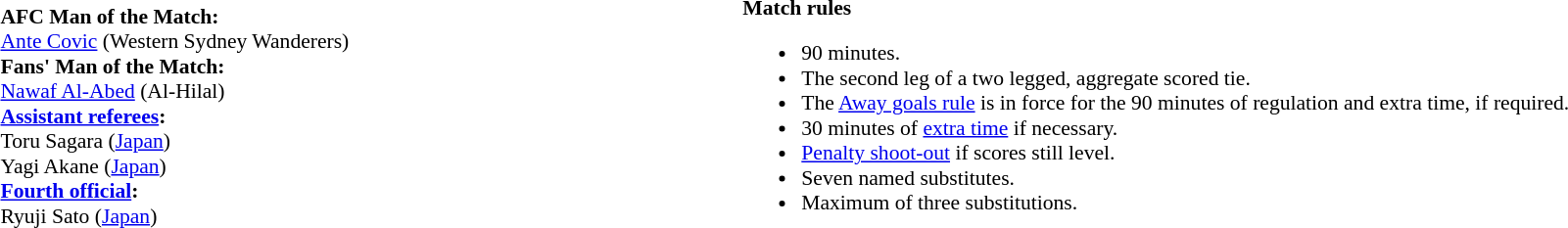<table style="width:100%;font-size:90%">
<tr>
<td><br><strong>AFC Man of the Match:</strong>
<br> <a href='#'>Ante Covic</a> (Western Sydney Wanderers)
<br><strong>Fans' Man of the Match:</strong>
<br> <a href='#'>Nawaf Al-Abed</a> (Al-Hilal)<br><strong><a href='#'>Assistant referees</a>:</strong>
<br>Toru Sagara (<a href='#'>Japan</a>)
<br>Yagi Akane (<a href='#'>Japan</a>)
<br><strong><a href='#'>Fourth official</a>:</strong>
<br>Ryuji Sato (<a href='#'>Japan</a>)</td>
<td style="width:60%; vertical-align:top"><br><strong>Match rules</strong><ul><li>90 minutes.</li><li>The second leg of a two legged, aggregate scored tie.</li><li>The <a href='#'>Away goals rule</a> is in force for the 90 minutes of regulation and extra time, if required.</li><li>30 minutes of <a href='#'>extra time</a> if necessary.</li><li><a href='#'>Penalty shoot-out</a> if scores still level.</li><li>Seven named substitutes.</li><li>Maximum of three substitutions.</li></ul></td>
</tr>
</table>
